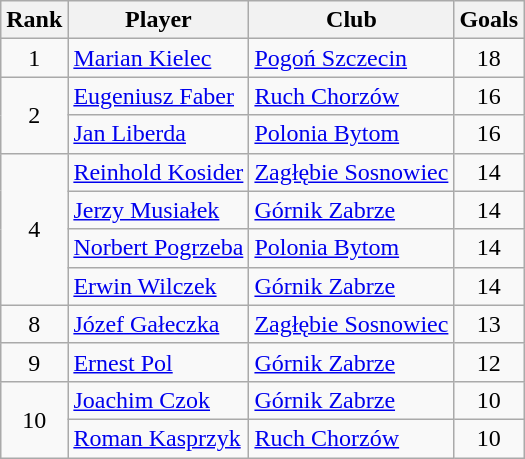<table class="wikitable" style="text-align:center">
<tr>
<th>Rank</th>
<th>Player</th>
<th>Club</th>
<th>Goals</th>
</tr>
<tr>
<td rowspan="1">1</td>
<td align="left"> <a href='#'>Marian Kielec</a></td>
<td align="left"><a href='#'>Pogoń Szczecin</a></td>
<td>18</td>
</tr>
<tr>
<td rowspan="2">2</td>
<td align="left"> <a href='#'>Eugeniusz Faber</a></td>
<td align="left"><a href='#'>Ruch Chorzów</a></td>
<td>16</td>
</tr>
<tr>
<td align="left"> <a href='#'>Jan Liberda</a></td>
<td align="left"><a href='#'>Polonia Bytom</a></td>
<td>16</td>
</tr>
<tr>
<td rowspan="4">4</td>
<td align="left">  <a href='#'>Reinhold Kosider</a></td>
<td align="left"><a href='#'>Zagłębie Sosnowiec</a></td>
<td>14</td>
</tr>
<tr>
<td align="left"> <a href='#'>Jerzy Musiałek</a></td>
<td align="left"><a href='#'>Górnik Zabrze</a></td>
<td>14</td>
</tr>
<tr>
<td align="left"> <a href='#'>Norbert Pogrzeba</a></td>
<td align="left"><a href='#'>Polonia Bytom</a></td>
<td>14</td>
</tr>
<tr>
<td align="left"> <a href='#'>Erwin Wilczek</a></td>
<td align="left"><a href='#'>Górnik Zabrze</a></td>
<td>14</td>
</tr>
<tr>
<td rowspan="1">8</td>
<td align="left"> <a href='#'>Józef Gałeczka</a></td>
<td align="left"><a href='#'>Zagłębie Sosnowiec</a></td>
<td>13</td>
</tr>
<tr>
<td rowspan="1">9</td>
<td align="left"> <a href='#'>Ernest Pol</a></td>
<td align="left"><a href='#'>Górnik Zabrze</a></td>
<td>12</td>
</tr>
<tr>
<td rowspan="2">10</td>
<td align="left"> <a href='#'>Joachim Czok</a></td>
<td align="left"><a href='#'>Górnik Zabrze</a></td>
<td>10</td>
</tr>
<tr>
<td align="left"> <a href='#'>Roman Kasprzyk</a></td>
<td align="left"><a href='#'>Ruch Chorzów</a></td>
<td>10</td>
</tr>
</table>
